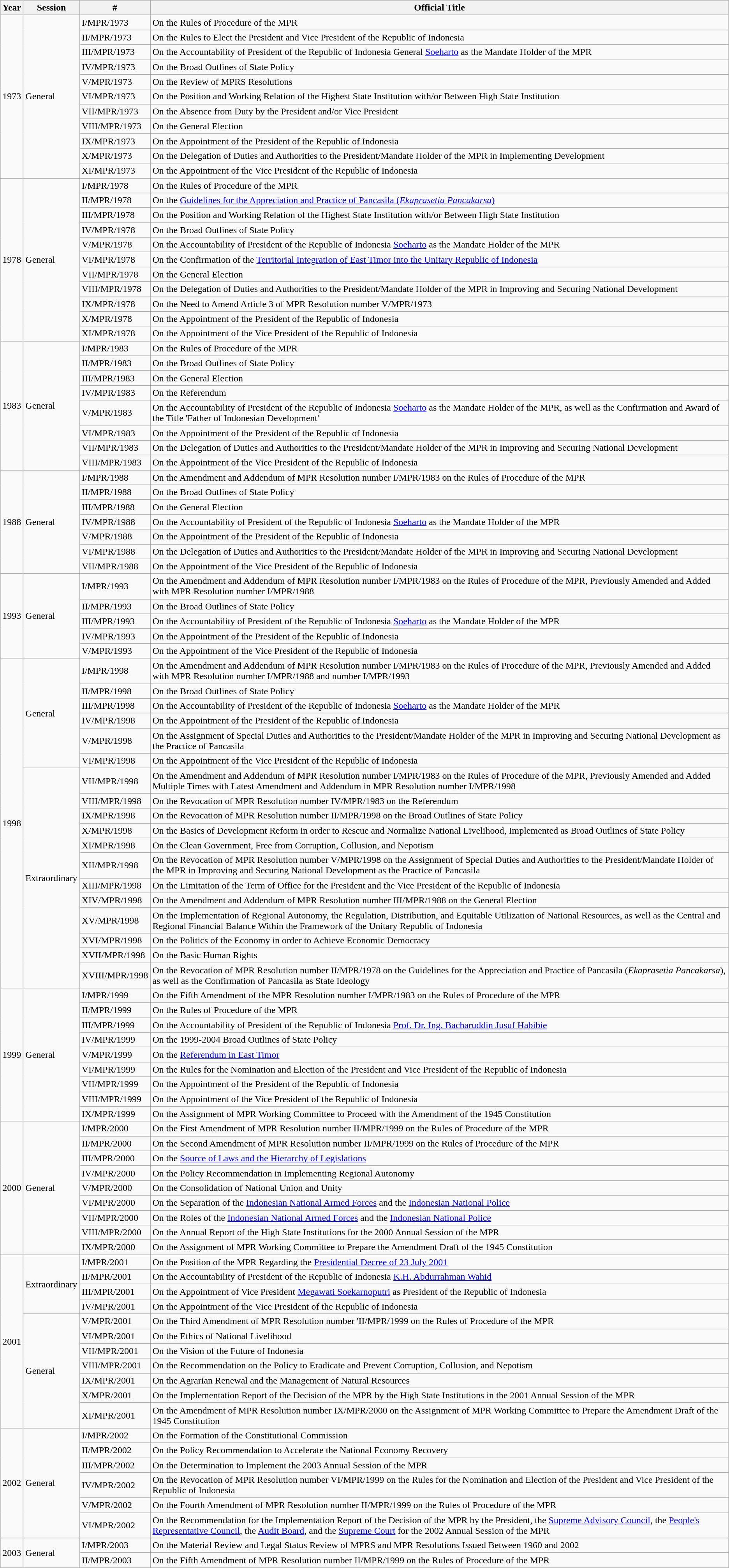<table class="wikitable">
<tr>
<th>Year</th>
<th>Session</th>
<th>#</th>
<th>Official Title</th>
</tr>
<tr>
<td rowspan="11">1973</td>
<td rowspan="11">General</td>
<td>I/MPR/1973</td>
<td>On the Rules of Procedure of the MPR</td>
</tr>
<tr>
<td>II/MPR/1973</td>
<td>On the Rules to Elect the President and Vice President of the Republic of Indonesia</td>
</tr>
<tr>
<td>III/MPR/1973</td>
<td>On the Accountability of President of the Republic of Indonesia General <a href='#'>Soeharto</a> as the Mandate Holder of the MPR</td>
</tr>
<tr>
<td>IV/MPR/1973</td>
<td>On the Broad Outlines of State Policy</td>
</tr>
<tr>
<td>V/MPR/1973</td>
<td>On the Review of MPRS Resolutions</td>
</tr>
<tr>
<td>VI/MPR/1973</td>
<td>On the Position and Working Relation of the Highest State Institution with/or Between High State Institution</td>
</tr>
<tr>
<td>VII/MPR/1973</td>
<td>On the Absence from Duty by the President and/or Vice President</td>
</tr>
<tr>
<td>VIII/MPR/1973</td>
<td>On the General Election</td>
</tr>
<tr>
<td>IX/MPR/1973</td>
<td>On the Appointment of the President of the Republic of Indonesia</td>
</tr>
<tr>
<td>X/MPR/1973</td>
<td>On the Delegation of Duties and Authorities to the President/Mandate Holder of the MPR in Implementing Development</td>
</tr>
<tr>
<td>XI/MPR/1973</td>
<td>On the Appointment of the Vice President of the Republic of Indonesia</td>
</tr>
<tr>
<td rowspan="11">1978</td>
<td rowspan="11">General</td>
<td>I/MPR/1978</td>
<td>On the Rules of Procedure of the MPR</td>
</tr>
<tr>
<td>II/MPR/1978</td>
<td>On the <a href='#'>Guidelines for the Appreciation and Practice of Pancasila (<em>Ekaprasetia Pancakarsa</em>)</a></td>
</tr>
<tr>
<td>III/MPR/1978</td>
<td>On the Position and Working Relation of the Highest State Institution with/or Between High State Institution</td>
</tr>
<tr>
<td>IV/MPR/1978</td>
<td>On the Broad Outlines of State Policy</td>
</tr>
<tr>
<td>V/MPR/1978</td>
<td>On the Accountability of President of the Republic of Indonesia <a href='#'>Soeharto</a> as the Mandate Holder of the MPR</td>
</tr>
<tr>
<td>VI/MPR/1978</td>
<td>On the Confirmation of the <a href='#'>Territorial Integration of East Timor into the Unitary Republic of Indonesia</a></td>
</tr>
<tr>
<td>VII/MPR/1978</td>
<td>On the General Election</td>
</tr>
<tr>
<td>VIII/MPR/1978</td>
<td>On the Delegation of Duties and Authorities to the President/Mandate Holder of the MPR in Improving and Securing National Development</td>
</tr>
<tr>
<td>IX/MPR/1978</td>
<td>On the Need to Amend Article 3 of MPR Resolution number V/MPR/1973</td>
</tr>
<tr>
<td>X/MPR/1978</td>
<td>On the Appointment of the President of the Republic of Indonesia</td>
</tr>
<tr>
<td>XI/MPR/1978</td>
<td>On the Appointment of the Vice President of the Republic of Indonesia</td>
</tr>
<tr>
<td rowspan="8">1983</td>
<td rowspan="8">General</td>
<td>I/MPR/1983</td>
<td>On the Rules of Procedure of the MPR</td>
</tr>
<tr>
<td>II/MPR/1983</td>
<td>On the Broad Outlines of State Policy</td>
</tr>
<tr>
<td>III/MPR/1983</td>
<td>On the General Election</td>
</tr>
<tr>
<td>IV/MPR/1983</td>
<td>On the Referendum</td>
</tr>
<tr>
<td>V/MPR/1983</td>
<td>On the Accountability of President of the Republic of Indonesia <a href='#'>Soeharto</a> as the Mandate Holder of the MPR, as well as the Confirmation and Award of the Title 'Father of Indonesian Development'</td>
</tr>
<tr>
<td>VI/MPR/1983</td>
<td>On the Appointment of the President of the Republic of Indonesia</td>
</tr>
<tr>
<td>VII/MPR/1983</td>
<td>On the Delegation of Duties and Authorities to the President/Mandate Holder of the MPR in Improving and Securing National Development</td>
</tr>
<tr>
<td>VIII/MPR/1983</td>
<td>On the Appointment of the Vice President of the Republic of Indonesia</td>
</tr>
<tr>
<td rowspan="7">1988</td>
<td rowspan="7">General</td>
<td>I/MPR/1988</td>
<td>On the Amendment and Addendum of MPR Resolution number I/MPR/1983 on the Rules of Procedure of the MPR</td>
</tr>
<tr>
<td>II/MPR/1988</td>
<td>On the Broad Outlines of State Policy</td>
</tr>
<tr>
<td>III/MPR/1988</td>
<td>On the General Election</td>
</tr>
<tr>
<td>IV/MPR/1988</td>
<td>On the Accountability of President of the Republic of Indonesia <a href='#'>Soeharto</a> as the Mandate Holder of the MPR</td>
</tr>
<tr>
<td>V/MPR/1988</td>
<td>On the Appointment of the President of the Republic of Indonesia</td>
</tr>
<tr>
<td>VI/MPR/1988</td>
<td>On the Delegation of Duties and Authorities to the President/Mandate Holder of the MPR in Improving and Securing National Development</td>
</tr>
<tr>
<td>VII/MPR/1988</td>
<td>On the Appointment of the Vice President of the Republic of Indonesia</td>
</tr>
<tr>
<td rowspan="5">1993</td>
<td rowspan="5">General</td>
<td>I/MPR/1993</td>
<td>On the Amendment and Addendum of MPR Resolution number I/MPR/1983 on the Rules of Procedure of the MPR, Previously Amended and Added with MPR Resolution number I/MPR/1988</td>
</tr>
<tr>
<td>II/MPR/1993</td>
<td>On the Broad Outlines of State Policy</td>
</tr>
<tr>
<td>III/MPR/1993</td>
<td>On the Accountability of President of the Republic of Indonesia <a href='#'>Soeharto</a> as the Mandate Holder of the MPR</td>
</tr>
<tr>
<td>IV/MPR/1993</td>
<td>On the Appointment of the President of the Republic of Indonesia</td>
</tr>
<tr>
<td>V/MPR/1993</td>
<td>On the Appointment of the Vice President of the Republic of Indonesia</td>
</tr>
<tr>
<td rowspan="18">1998</td>
<td rowspan="6">General</td>
<td>I/MPR/1998</td>
<td>On the Amendment and Addendum of MPR Resolution number I/MPR/1983 on the Rules of Procedure of the MPR, Previously Amended and Added with MPR Resolution number I/MPR/1988 and number I/MPR/1993</td>
</tr>
<tr>
<td>II/MPR/1998</td>
<td>On the Broad Outlines of State Policy</td>
</tr>
<tr>
<td>III/MPR/1998</td>
<td>On the Accountability of President of the Republic of Indonesia <a href='#'>Soeharto</a> as the Mandate Holder of the MPR</td>
</tr>
<tr>
<td>IV/MPR/1998</td>
<td>On the Appointment of the President of the Republic of Indonesia</td>
</tr>
<tr>
<td>V/MPR/1998</td>
<td>On the Assignment of Special Duties and Authorities to the President/Mandate Holder of the MPR in Improving and Securing National Development as the Practice of Pancasila</td>
</tr>
<tr>
<td>VI/MPR/1998</td>
<td>On the Appointment of the Vice President of the Republic of Indonesia</td>
</tr>
<tr>
<td rowspan="12">Extraordinary</td>
<td>VII/MPR/1998</td>
<td>On the Amendment and Addendum of MPR Resolution number I/MPR/1983 on the Rules of Procedure of the MPR, Previously Amended and Added Multiple Times with Latest Amendment and Addendum in MPR Resolution number I/MPR/1998</td>
</tr>
<tr>
<td>VIII/MPR/1998</td>
<td>On the Revocation of MPR Resolution number IV/MPR/1983 on the Referendum</td>
</tr>
<tr>
<td>IX/MPR/1998</td>
<td>On the Revocation of MPR Resolution number II/MPR/1998 on the Broad Outlines of State Policy</td>
</tr>
<tr>
<td>X/MPR/1998</td>
<td>On the Basics of Development Reform in order to Rescue and Normalize National Livelihood, Implemented as Broad Outlines of State Policy</td>
</tr>
<tr>
<td>XI/MPR/1998</td>
<td>On the Clean Government, Free from Corruption, Collusion, and Nepotism</td>
</tr>
<tr>
<td>XII/MPR/1998</td>
<td>On the Revocation of MPR Resolution number V/MPR/1998 on the Assignment of Special Duties and Authorities to the President/Mandate Holder of the MPR in Improving and Securing National Development as the Practice of Pancasila</td>
</tr>
<tr>
<td>XIII/MPR/1998</td>
<td>On the Limitation of the Term of Office for the President and the Vice President of the Republic of Indonesia</td>
</tr>
<tr>
<td>XIV/MPR/1998</td>
<td>On the Amendment and Addendum of MPR Resolution number III/MPR/1988 on the General Election</td>
</tr>
<tr>
<td>XV/MPR/1998</td>
<td>On the Implementation of Regional Autonomy, the Regulation, Distribution, and Equitable Utilization of National Resources, as well as the Central and Regional Financial Balance Within the Framework of the Unitary Republic of Indonesia</td>
</tr>
<tr>
<td>XVI/MPR/1998</td>
<td>On the Politics of the Economy in order to Achieve Economic Democracy</td>
</tr>
<tr>
<td>XVII/MPR/1998</td>
<td>On the Basic Human Rights</td>
</tr>
<tr>
<td>XVIII/MPR/1998</td>
<td>On the Revocation of MPR Resolution number II/MPR/1978 on the Guidelines for the Appreciation and Practice of Pancasila (<em>Ekaprasetia Pancakarsa</em>), as well as the Confirmation of Pancasila as State Ideology</td>
</tr>
<tr>
<td rowspan="9">1999</td>
<td rowspan="9">General</td>
<td>I/MPR/1999</td>
<td>On the Fifth Amendment of the MPR Resolution number I/MPR/1983 on the Rules of Procedure of the MPR</td>
</tr>
<tr>
<td>II/MPR/1999</td>
<td>On the Rules of Procedure of the MPR</td>
</tr>
<tr>
<td>III/MPR/1999</td>
<td>On the Accountability of President of the Republic of Indonesia <a href='#'>Prof. Dr. Ing. Bacharuddin Jusuf Habibie</a></td>
</tr>
<tr>
<td>IV/MPR/1999</td>
<td>On the 1999-2004 Broad Outlines of State Policy</td>
</tr>
<tr>
<td>V/MPR/1999</td>
<td>On the <a href='#'>Referendum in East Timor</a></td>
</tr>
<tr>
<td>VI/MPR/1999</td>
<td>On the Rules for the Nomination and Election of the President and Vice President of the Republic of Indonesia</td>
</tr>
<tr>
<td>VII/MPR/1999</td>
<td>On the Appointment of the President of the Republic of Indonesia</td>
</tr>
<tr>
<td>VIII/MPR/1999</td>
<td>On the Appointment of the Vice President of the Republic of Indonesia</td>
</tr>
<tr>
<td>IX/MPR/1999</td>
<td>On the Assignment of MPR Working Committee to Proceed with the Amendment of the 1945 Constitution</td>
</tr>
<tr>
<td rowspan="9">2000</td>
<td rowspan="9">General</td>
<td>I/MPR/2000</td>
<td>On the First Amendment of MPR Resolution number II/MPR/1999 on the Rules of Procedure of the MPR</td>
</tr>
<tr>
<td>II/MPR/2000</td>
<td>On the Second Amendment of MPR Resolution number II/MPR/1999 on the Rules of Procedure of the MPR</td>
</tr>
<tr>
<td>III/MPR/2000</td>
<td>On the <a href='#'>Source of Laws and the Hierarchy of Legislations</a></td>
</tr>
<tr>
<td>IV/MPR/2000</td>
<td>On the Policy Recommendation in Implementing Regional Autonomy</td>
</tr>
<tr>
<td>V/MPR/2000</td>
<td>On the Consolidation of National Union and Unity</td>
</tr>
<tr>
<td>VI/MPR/2000</td>
<td>On the Separation of the <a href='#'>Indonesian National Armed Forces</a> and the <a href='#'>Indonesian National Police</a></td>
</tr>
<tr>
<td>VII/MPR/2000</td>
<td>On the Roles of the <a href='#'>Indonesian National Armed Forces</a> and the <a href='#'>Indonesian National Police</a></td>
</tr>
<tr>
<td>VIII/MPR/2000</td>
<td>On the Annual Report of the High State Institutions for the 2000 Annual Session of the MPR</td>
</tr>
<tr>
<td>IX/MPR/2000</td>
<td>On the Assignment of MPR Working Committee to Prepare the Amendment Draft of the 1945 Constitution</td>
</tr>
<tr>
<td rowspan="11">2001</td>
<td rowspan="4">Extraordinary</td>
<td>I/MPR/2001</td>
<td>On the Position of the MPR Regarding the <a href='#'>Presidential Decree of 23 July 2001</a></td>
</tr>
<tr>
<td>II/MPR/2001</td>
<td>On the Accountability of President of the Republic of Indonesia <a href='#'>K.H. Abdurrahman Wahid</a></td>
</tr>
<tr>
<td>III/MPR/2001</td>
<td>On the Appointment of Vice President <a href='#'>Megawati Soekarnoputri</a> as President of the Republic of Indonesia</td>
</tr>
<tr>
<td>IV/MPR/2001</td>
<td>On the Appointment of the Vice President of the Republic of Indonesia</td>
</tr>
<tr>
<td rowspan="7">General</td>
<td>V/MPR/2001</td>
<td>On the Third Amendment of MPR Resolution number 'II/MPR/1999 on the Rules of Procedure of the MPR</td>
</tr>
<tr>
<td>VI/MPR/2001</td>
<td>On the Ethics of National Livelihood</td>
</tr>
<tr>
<td>VII/MPR/2001</td>
<td>On the Vision of the Future of Indonesia</td>
</tr>
<tr>
<td>VIII/MPR/2001</td>
<td>On the Recommendation on the Policy to Eradicate and Prevent Corruption, Collusion, and Nepotism</td>
</tr>
<tr>
<td>IX/MPR/2001</td>
<td>On the Agrarian Renewal and the Management of Natural Resources</td>
</tr>
<tr>
<td>X/MPR/2001</td>
<td>On the Implementation Report of the Decision of the MPR by the High State Institutions in the 2001 Annual Session of the MPR</td>
</tr>
<tr>
<td>XI/MPR/2001</td>
<td>On the Amendment of MPR Resolution number IX/MPR/2000 on the Assignment of MPR Working Committee to Prepare the Amendment Draft of the 1945 Constitution</td>
</tr>
<tr>
<td rowspan="6">2002</td>
<td rowspan="6">General</td>
<td>I/MPR/2002</td>
<td>On the Formation of the Constitutional Commission</td>
</tr>
<tr>
<td>II/MPR/2002</td>
<td>On the Policy Recommendation to Accelerate the National Economy Recovery</td>
</tr>
<tr>
<td>III/MPR/2002</td>
<td>On the Determination to Implement the 2003 Annual Session of the MPR</td>
</tr>
<tr>
<td>IV/MPR/2002</td>
<td>On the Revocation of MPR Resolution number VI/MPR/1999 on the Rules for the Nomination and Election of the President and Vice President of the Republic of Indonesia</td>
</tr>
<tr>
<td>V/MPR/2002</td>
<td>On the Fourth Amendment of MPR Resolution number II/MPR/1999 on the Rules of Procedure of the MPR</td>
</tr>
<tr>
<td>VI/MPR/2002</td>
<td>On the Recommendation for the Implementation Report of the Decision of the MPR by the President, the <a href='#'>Supreme Advisory Council</a>, the <a href='#'>People's Representative Council</a>, the <a href='#'>Audit Board</a>, and the <a href='#'>Supreme Court</a> for the 2002 Annual Session of the MPR</td>
</tr>
<tr>
<td rowspan="2">2003</td>
<td rowspan="2">General</td>
<td>I/MPR/2003</td>
<td>On the Material Review and Legal Status Review of MPRS and MPR Resolutions Issued Between 1960 and 2002</td>
</tr>
<tr>
<td>II/MPR/2003</td>
<td>On the Fifth Amendment of MPR Resolution number II/MPR/1999 on the Rules of Procedure of the MPR</td>
</tr>
</table>
